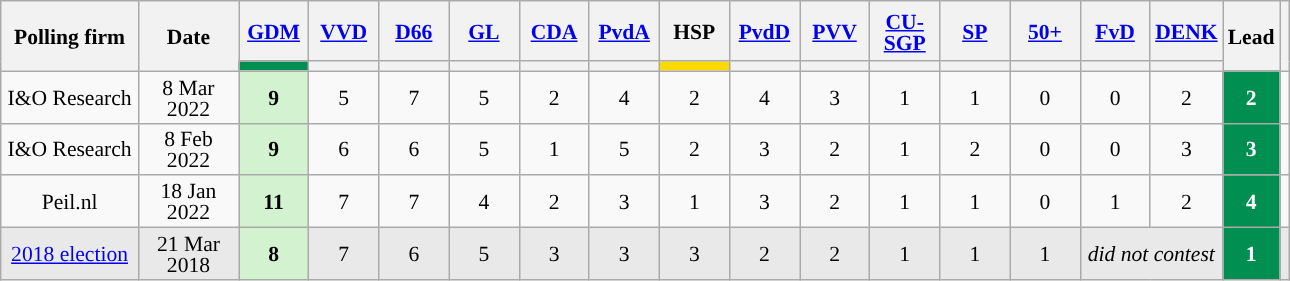<table class="wikitable sortable" style="text-align:center;font-size:90%;line-height:14px;">
<tr style="height:40px;">
<th style="width:85px;" rowspan="2">Polling firm</th>
<th style="width:60px;" rowspan="2">Date</th>
<th class="unsortable" style="width:40px;"><a href='#'>GDM</a></th>
<th class="unsortable" style="width:40px;"><a href='#'>VVD</a></th>
<th class="unsortable" style="width:40px;"><a href='#'>D66</a></th>
<th class="unsortable" style="width:40px;"><a href='#'>GL</a></th>
<th class="unsortable" style="width:40px;"><a href='#'>CDA</a></th>
<th class="unsortable" style="width:40px;"><a href='#'>PvdA</a></th>
<th class="unsortable" style="width:40px;">HSP </th>
<th class="unsortable" style="width:40px;"><a href='#'>PvdD</a></th>
<th class="unsortable" style="width:40px;"><a href='#'>PVV</a></th>
<th class="unsortable" style="width:40px;"><a href='#'>CU-SGP</a></th>
<th class="unsortable" style="width:40px;"><a href='#'>SP</a></th>
<th class="unsortable" style="width:40px;"><a href='#'>50+</a></th>
<th class="unsortable" style="width:40px;"><a href='#'>FvD</a></th>
<th class="unsortable" style="width:40px;"><a href='#'>DENK</a></th>
<th style="width:30px;" rowspan="2">Lead</th>
<th rowspan="2" class="unsortable"></th>
</tr>
<tr>
<th style="background:#008f51;"></th>
<th style="background:"></th>
<th style="background:"></th>
<th style="background:"></th>
<th style="background:"></th>
<th style="background:"></th>
<th style="background:#fcda00;"></th>
<th style="background:"></th>
<th style="background:"></th>
<th style="background:"></th>
<th style="background:"></th>
<th style="background:"></th>
<th style="background:"></th>
<th style="background:"></th>
</tr>
<tr>
<td>I&O Research</td>
<td data-sort-value="2022-03-08">8 Mar 2022</td>
<td style="background:#D3F2D0"><strong>9</strong></td>
<td>5</td>
<td>7</td>
<td>5</td>
<td>2</td>
<td>4</td>
<td>2</td>
<td>4</td>
<td>3</td>
<td>1</td>
<td>1</td>
<td>0</td>
<td>0</td>
<td>2</td>
<td style="background:#008f51;color:#FFFFFF"><strong>2</strong></td>
<td></td>
</tr>
<tr>
<td>I&O Research</td>
<td data-sort-value="2022-02-08">8 Feb 2022</td>
<td style="background:#D3F2D0"><strong>9</strong></td>
<td>6</td>
<td>6</td>
<td>5</td>
<td>1</td>
<td>5</td>
<td>2</td>
<td>3</td>
<td>2</td>
<td>1</td>
<td>2</td>
<td>0</td>
<td>0</td>
<td>3</td>
<td style="background:#008f51;color:#FFFFFF"><strong>3</strong></td>
<td></td>
</tr>
<tr>
<td>Peil.nl</td>
<td data-sort-value="2022-01-18">18 Jan 2022</td>
<td style="background:#D3F2D0"><strong>11</strong></td>
<td>7</td>
<td>7</td>
<td>4</td>
<td>2</td>
<td>3</td>
<td>1</td>
<td>3</td>
<td>2</td>
<td>1</td>
<td>1</td>
<td>0</td>
<td>1</td>
<td>2</td>
<td style="background:#008f51;color:#FFFFFF"><strong>4</strong></td>
<td></td>
</tr>
<tr style="background-color:#E9E9E9">
<td><a href='#'>2018 election</a></td>
<td data-sort-value="2018-03-21">21 Mar 2018</td>
<td style="background:#D3F2D0"><strong>8</strong></td>
<td>7</td>
<td>6</td>
<td>5</td>
<td>3</td>
<td>3</td>
<td>3</td>
<td>2</td>
<td>2</td>
<td>1</td>
<td>1</td>
<td>1</td>
<td colspan=2><em>did not contest</em></td>
<td style="background:#008f51;color:#FFFFFF"><strong>1</strong></td>
<td></td>
</tr>
</table>
